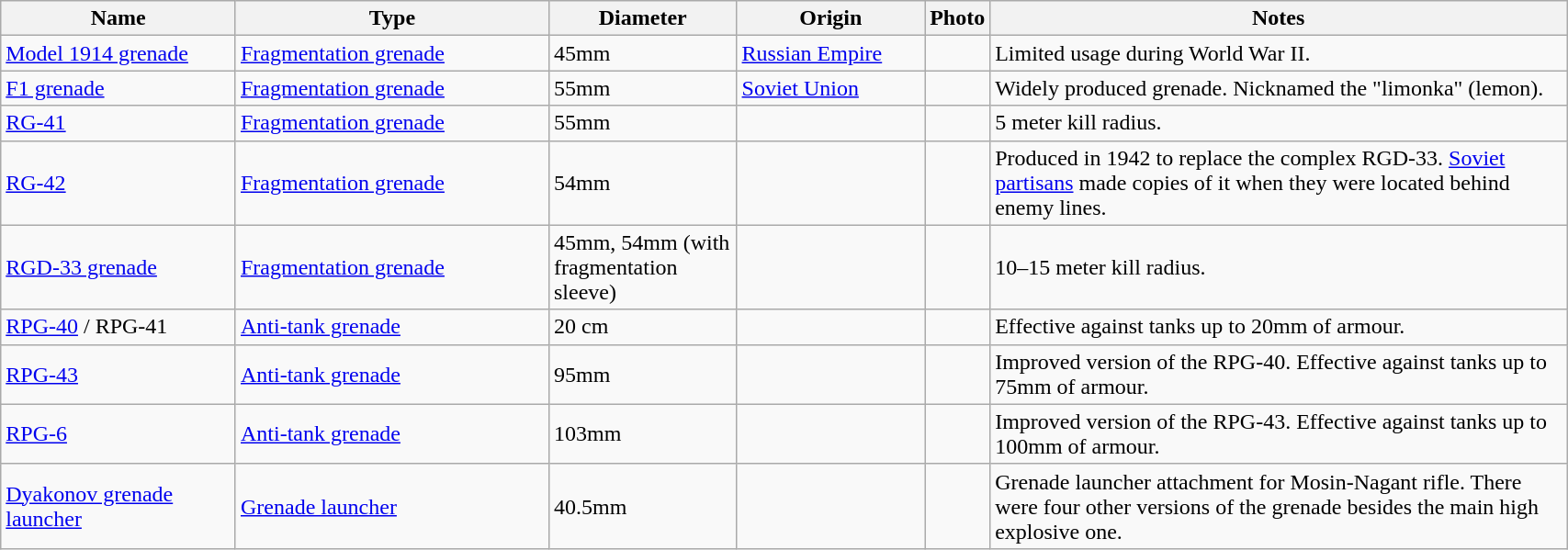<table class="wikitable" style="width:90%;">
<tr>
<th style="width:15%;">Name</th>
<th style="width:20%;">Type</th>
<th style="width:12%;">Diameter</th>
<th style="width:12%;">Origin</th>
<th>Photo</th>
<th>Notes</th>
</tr>
<tr>
<td><a href='#'>Model 1914 grenade</a></td>
<td><a href='#'>Fragmentation grenade</a></td>
<td>45mm</td>
<td> <a href='#'>Russian Empire</a></td>
<td></td>
<td>Limited usage during World War II.</td>
</tr>
<tr>
<td><a href='#'>F1 grenade</a></td>
<td><a href='#'>Fragmentation grenade</a></td>
<td>55mm</td>
<td><a href='#'>Soviet Union</a></td>
<td></td>
<td>Widely produced grenade. Nicknamed the "limonka" (lemon).</td>
</tr>
<tr>
<td><a href='#'>RG-41</a></td>
<td><a href='#'>Fragmentation grenade</a></td>
<td>55mm</td>
<td></td>
<td></td>
<td>5 meter kill radius.</td>
</tr>
<tr>
<td><a href='#'>RG-42</a></td>
<td><a href='#'>Fragmentation grenade</a></td>
<td>54mm</td>
<td></td>
<td></td>
<td>Produced in 1942 to replace the complex RGD-33. <a href='#'>Soviet partisans</a> made copies of it when they were located behind enemy lines.</td>
</tr>
<tr>
<td><a href='#'>RGD-33 grenade</a></td>
<td><a href='#'>Fragmentation grenade</a></td>
<td>45mm, 54mm (with fragmentation sleeve)</td>
<td></td>
<td></td>
<td>10–15 meter kill radius.</td>
</tr>
<tr>
<td><a href='#'>RPG-40</a> / RPG-41</td>
<td><a href='#'>Anti-tank grenade</a></td>
<td>20 cm</td>
<td></td>
<td></td>
<td>Effective against tanks up to 20mm of armour.</td>
</tr>
<tr>
<td><a href='#'>RPG-43</a></td>
<td><a href='#'>Anti-tank grenade</a></td>
<td>95mm</td>
<td></td>
<td></td>
<td>Improved version of the RPG-40. Effective against tanks up to 75mm of armour.</td>
</tr>
<tr>
<td><a href='#'>RPG-6</a></td>
<td><a href='#'>Anti-tank grenade</a></td>
<td>103mm</td>
<td></td>
<td></td>
<td>Improved version of the RPG-43. Effective against tanks up to 100mm of armour.</td>
</tr>
<tr>
<td><a href='#'>Dyakonov grenade launcher</a></td>
<td><a href='#'>Grenade launcher</a></td>
<td>40.5mm</td>
<td></td>
<td></td>
<td>Grenade launcher attachment for Mosin-Nagant rifle. There were four other versions of the grenade besides the main high explosive one.</td>
</tr>
</table>
